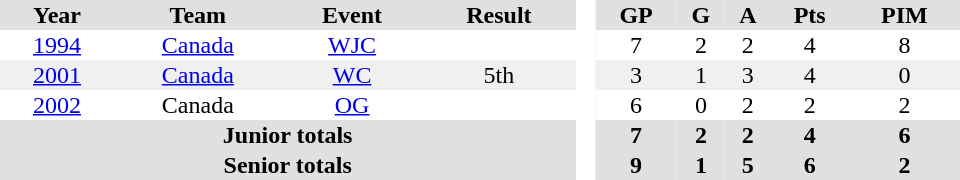<table border="0" cellpadding="1" cellspacing="0" style="text-align:center; width:40em">
<tr ALIGN="center" bgcolor="#e0e0e0">
<th>Year</th>
<th>Team</th>
<th>Event</th>
<th>Result</th>
<th rowspan="99" bgcolor="#ffffff"> </th>
<th>GP</th>
<th>G</th>
<th>A</th>
<th>Pts</th>
<th>PIM</th>
</tr>
<tr>
<td><a href='#'>1994</a></td>
<td><a href='#'>Canada</a></td>
<td><a href='#'>WJC</a></td>
<td></td>
<td>7</td>
<td>2</td>
<td>2</td>
<td>4</td>
<td>8</td>
</tr>
<tr bgcolor="#f0f0f0">
<td><a href='#'>2001</a></td>
<td><a href='#'>Canada</a></td>
<td><a href='#'>WC</a></td>
<td>5th</td>
<td>3</td>
<td>1</td>
<td>3</td>
<td>4</td>
<td>0</td>
</tr>
<tr>
<td><a href='#'>2002</a></td>
<td>Canada</td>
<td><a href='#'>OG</a></td>
<td></td>
<td>6</td>
<td>0</td>
<td>2</td>
<td>2</td>
<td>2</td>
</tr>
<tr bgcolor="#e0e0e0">
<th colspan=4>Junior totals</th>
<th>7</th>
<th>2</th>
<th>2</th>
<th>4</th>
<th>6</th>
</tr>
<tr bgcolor="#e0e0e0">
<th colspan=4>Senior totals</th>
<th>9</th>
<th>1</th>
<th>5</th>
<th>6</th>
<th>2</th>
</tr>
</table>
